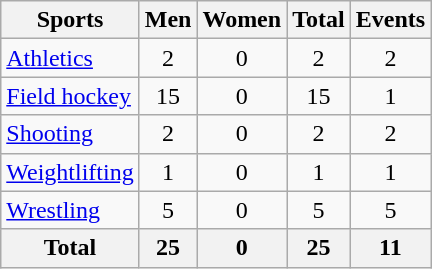<table class="wikitable sortable" style="text-align:center;">
<tr>
<th>Sports</th>
<th>Men</th>
<th>Women</th>
<th>Total</th>
<th>Events</th>
</tr>
<tr>
<td align=left><a href='#'>Athletics</a></td>
<td>2</td>
<td>0</td>
<td>2</td>
<td>2</td>
</tr>
<tr>
<td align=left><a href='#'>Field hockey</a></td>
<td>15</td>
<td>0</td>
<td>15</td>
<td>1</td>
</tr>
<tr>
<td align=left><a href='#'>Shooting</a></td>
<td>2</td>
<td>0</td>
<td>2</td>
<td>2</td>
</tr>
<tr>
<td align=left><a href='#'>Weightlifting</a></td>
<td>1</td>
<td>0</td>
<td>1</td>
<td>1</td>
</tr>
<tr>
<td align=left><a href='#'>Wrestling</a></td>
<td>5</td>
<td>0</td>
<td>5</td>
<td>5</td>
</tr>
<tr class="sortbottom">
<th>Total</th>
<th>25</th>
<th>0</th>
<th>25</th>
<th>11</th>
</tr>
</table>
